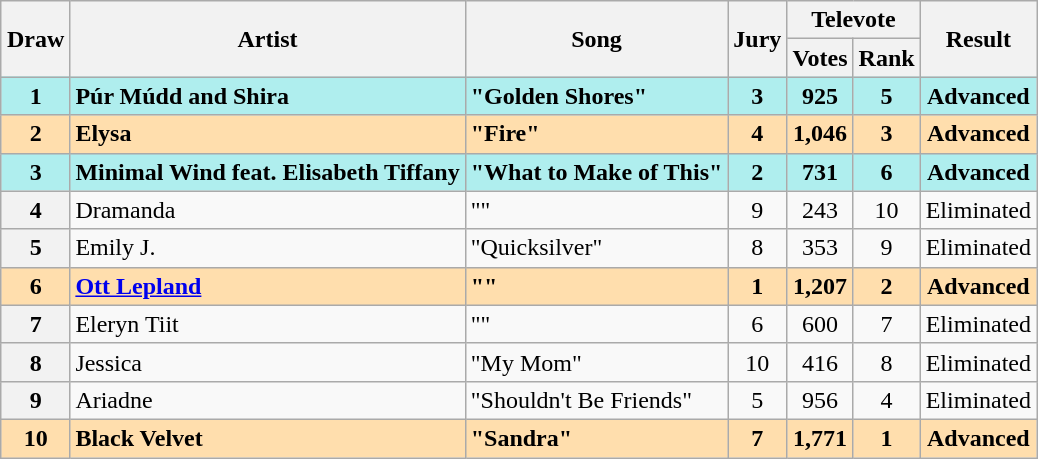<table class="sortable wikitable plainrowheaders" style="margin: 1em auto 1em auto; text-align:center;">
<tr>
<th scope="col" rowspan="2">Draw</th>
<th scope="col" rowspan="2">Artist</th>
<th scope="col" rowspan="2">Song</th>
<th scope="col" rowspan="2">Jury</th>
<th scope="col" colspan="2">Televote</th>
<th scope="col" rowspan="2">Result</th>
</tr>
<tr>
<th>Votes</th>
<th>Rank</th>
</tr>
<tr style="font-weight:bold; background:paleturquoise;">
<th scope="row" style="text-align:center; font-weight:bold; background:paleturquoise;">1</th>
<td align="left">Púr Múdd and Shira</td>
<td align="left">"Golden Shores"</td>
<td>3</td>
<td>925</td>
<td>5</td>
<td>Advanced</td>
</tr>
<tr style="font-weight:bold; background:navajowhite;">
<th scope="row" style="text-align:center; font-weight:bold; background:navajowhite;">2</th>
<td align="left">Elysa</td>
<td align="left">"Fire"</td>
<td>4</td>
<td>1,046</td>
<td>3</td>
<td>Advanced</td>
</tr>
<tr style="font-weight:bold; background:paleturquoise;">
<th scope="row" style="text-align:center; font-weight:bold; background:paleturquoise;">3</th>
<td align="left">Minimal Wind feat. Elisabeth Tiffany</td>
<td align="left">"What to Make of This"</td>
<td>2</td>
<td>731</td>
<td>6</td>
<td>Advanced</td>
</tr>
<tr>
<th scope="row" style="text-align:center;">4</th>
<td align="left">Dramanda</td>
<td align="left">""</td>
<td>9</td>
<td>243</td>
<td>10</td>
<td>Eliminated</td>
</tr>
<tr>
<th scope="row" style="text-align:center;">5</th>
<td align="left">Emily J.</td>
<td align="left">"Quicksilver"</td>
<td>8</td>
<td>353</td>
<td>9</td>
<td>Eliminated</td>
</tr>
<tr style="font-weight:bold; background:navajowhite;">
<th scope="row" style="text-align:center; font-weight:bold; background:navajowhite;">6</th>
<td align="left"><a href='#'>Ott Lepland</a></td>
<td align="left">""</td>
<td>1</td>
<td>1,207</td>
<td>2</td>
<td>Advanced</td>
</tr>
<tr>
<th scope="row" style="text-align:center;">7</th>
<td align="left">Eleryn Tiit</td>
<td align="left">""</td>
<td>6</td>
<td>600</td>
<td>7</td>
<td>Eliminated</td>
</tr>
<tr>
<th scope="row" style="text-align:center;">8</th>
<td align="left">Jessica</td>
<td align="left">"My Mom"</td>
<td>10</td>
<td>416</td>
<td>8</td>
<td>Eliminated</td>
</tr>
<tr>
<th scope="row" style="text-align:center;">9</th>
<td align="left">Ariadne</td>
<td align="left">"Shouldn't Be Friends"</td>
<td>5</td>
<td>956</td>
<td>4</td>
<td>Eliminated</td>
</tr>
<tr style="font-weight:bold; background:navajowhite;">
<th scope="row" style="text-align:center; font-weight:bold; background:navajowhite;">10</th>
<td align="left">Black Velvet</td>
<td align="left">"Sandra"</td>
<td>7</td>
<td>1,771</td>
<td>1</td>
<td>Advanced</td>
</tr>
</table>
